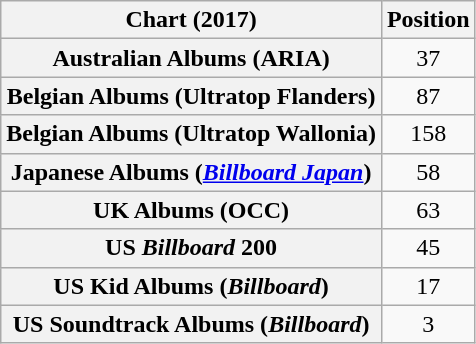<table class="wikitable sortable plainrowheaders" style="text-align:center">
<tr>
<th scope="col">Chart (2017)</th>
<th scope="col">Position</th>
</tr>
<tr>
<th scope="row">Australian Albums (ARIA)</th>
<td>37</td>
</tr>
<tr>
<th scope="row">Belgian Albums (Ultratop Flanders)</th>
<td>87</td>
</tr>
<tr>
<th scope="row">Belgian Albums (Ultratop Wallonia)</th>
<td>158</td>
</tr>
<tr>
<th scope="row">Japanese Albums (<em><a href='#'>Billboard Japan</a></em>)</th>
<td>58</td>
</tr>
<tr>
<th scope="row">UK Albums (OCC)</th>
<td>63</td>
</tr>
<tr>
<th scope="row">US <em>Billboard</em> 200</th>
<td>45</td>
</tr>
<tr>
<th scope="row">US Kid Albums (<em>Billboard</em>)</th>
<td>17</td>
</tr>
<tr>
<th scope="row">US Soundtrack Albums (<em>Billboard</em>)</th>
<td>3</td>
</tr>
</table>
